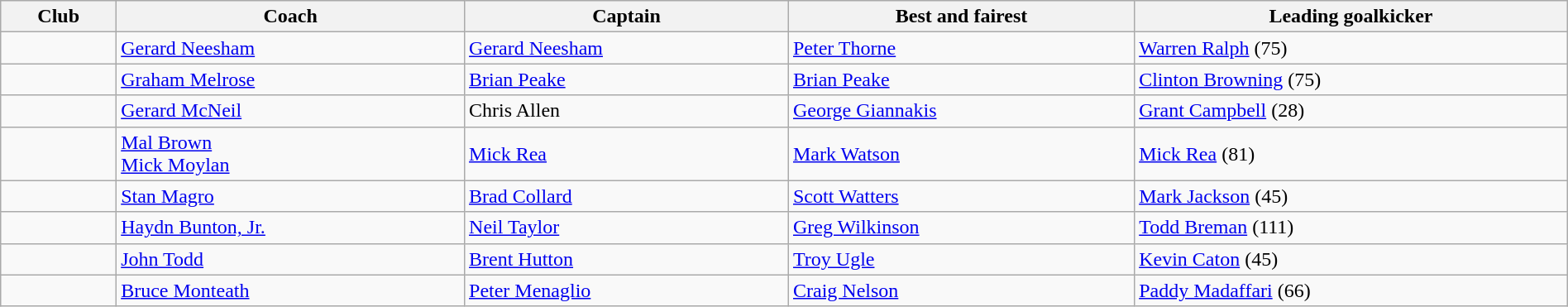<table class="wikitable" width="100%">
<tr>
<th>Club</th>
<th>Coach</th>
<th>Captain</th>
<th>Best and fairest</th>
<th>Leading goalkicker</th>
</tr>
<tr>
<td></td>
<td><a href='#'>Gerard Neesham</a></td>
<td><a href='#'>Gerard Neesham</a></td>
<td><a href='#'>Peter Thorne</a></td>
<td><a href='#'>Warren Ralph</a> (75)</td>
</tr>
<tr>
<td></td>
<td><a href='#'>Graham Melrose</a></td>
<td><a href='#'>Brian Peake</a></td>
<td><a href='#'>Brian Peake</a></td>
<td><a href='#'>Clinton Browning</a> (75)</td>
</tr>
<tr>
<td></td>
<td><a href='#'>Gerard McNeil</a></td>
<td>Chris Allen</td>
<td><a href='#'>George Giannakis</a></td>
<td><a href='#'>Grant Campbell</a> (28)</td>
</tr>
<tr>
<td></td>
<td><a href='#'>Mal Brown</a><br><a href='#'>Mick Moylan</a></td>
<td><a href='#'>Mick Rea</a></td>
<td><a href='#'>Mark Watson</a></td>
<td><a href='#'>Mick Rea</a> (81)</td>
</tr>
<tr>
<td></td>
<td><a href='#'>Stan Magro</a></td>
<td><a href='#'>Brad Collard</a></td>
<td><a href='#'>Scott Watters</a></td>
<td><a href='#'>Mark Jackson</a> (45)</td>
</tr>
<tr>
<td></td>
<td><a href='#'>Haydn Bunton, Jr.</a></td>
<td><a href='#'>Neil Taylor</a></td>
<td><a href='#'>Greg Wilkinson</a></td>
<td><a href='#'>Todd Breman</a> (111)</td>
</tr>
<tr>
<td></td>
<td><a href='#'>John Todd</a></td>
<td><a href='#'>Brent Hutton</a></td>
<td><a href='#'>Troy Ugle</a></td>
<td><a href='#'>Kevin Caton</a> (45)</td>
</tr>
<tr>
<td></td>
<td><a href='#'>Bruce Monteath</a></td>
<td><a href='#'>Peter Menaglio</a></td>
<td><a href='#'>Craig Nelson</a></td>
<td><a href='#'>Paddy Madaffari</a> (66)</td>
</tr>
</table>
